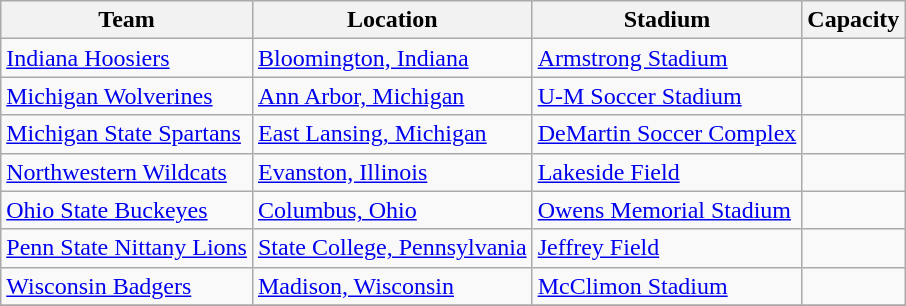<table class="wikitable sortable" style="text-align: left;">
<tr>
<th>Team</th>
<th>Location</th>
<th>Stadium</th>
<th>Capacity</th>
</tr>
<tr>
<td><a href='#'>Indiana Hoosiers</a></td>
<td><a href='#'>Bloomington, Indiana</a></td>
<td><a href='#'>Armstrong Stadium</a></td>
<td align="center"></td>
</tr>
<tr>
<td><a href='#'>Michigan Wolverines</a></td>
<td><a href='#'>Ann Arbor, Michigan</a></td>
<td><a href='#'>U-M Soccer Stadium</a></td>
<td align="center"></td>
</tr>
<tr>
<td><a href='#'>Michigan State Spartans</a></td>
<td><a href='#'>East Lansing, Michigan</a></td>
<td><a href='#'>DeMartin Soccer Complex</a></td>
<td align="center"></td>
</tr>
<tr>
<td><a href='#'>Northwestern Wildcats</a></td>
<td><a href='#'>Evanston, Illinois</a></td>
<td><a href='#'>Lakeside Field</a></td>
<td align="center"></td>
</tr>
<tr>
<td><a href='#'>Ohio State Buckeyes</a></td>
<td><a href='#'>Columbus, Ohio</a></td>
<td><a href='#'>Owens Memorial Stadium</a></td>
<td align="center"></td>
</tr>
<tr>
<td><a href='#'>Penn State Nittany Lions</a></td>
<td><a href='#'>State College, Pennsylvania</a></td>
<td><a href='#'>Jeffrey Field</a></td>
<td align="center"></td>
</tr>
<tr>
<td><a href='#'>Wisconsin Badgers</a></td>
<td><a href='#'>Madison, Wisconsin</a></td>
<td><a href='#'>McClimon Stadium</a></td>
<td align="center"></td>
</tr>
<tr>
</tr>
</table>
